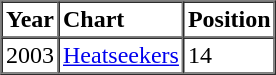<table border=1 cellspacing=0 cellpadding=2>
<tr>
<th align="left" valign="top">Year</th>
<th align="left" valign="top">Chart</th>
<th align="left" valign="top">Position</th>
</tr>
<tr>
<td align="left" valign="top">2003</td>
<td align="left" valign="top"><a href='#'>Heatseekers</a></td>
<td align="left" valign="top">14</td>
</tr>
</table>
